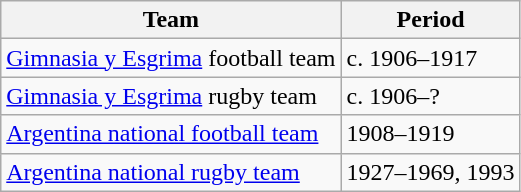<table class= "wikitable sortable">
<tr>
<th>Team</th>
<th>Period</th>
</tr>
<tr>
<td><a href='#'>Gimnasia y Esgrima</a> football team</td>
<td>c. 1906–1917</td>
</tr>
<tr>
<td><a href='#'>Gimnasia y Esgrima</a> rugby team</td>
<td>c. 1906–?</td>
</tr>
<tr>
<td><a href='#'>Argentina national football team</a></td>
<td>1908–1919</td>
</tr>
<tr>
<td><a href='#'>Argentina national rugby team</a></td>
<td>1927–1969, 1993</td>
</tr>
</table>
